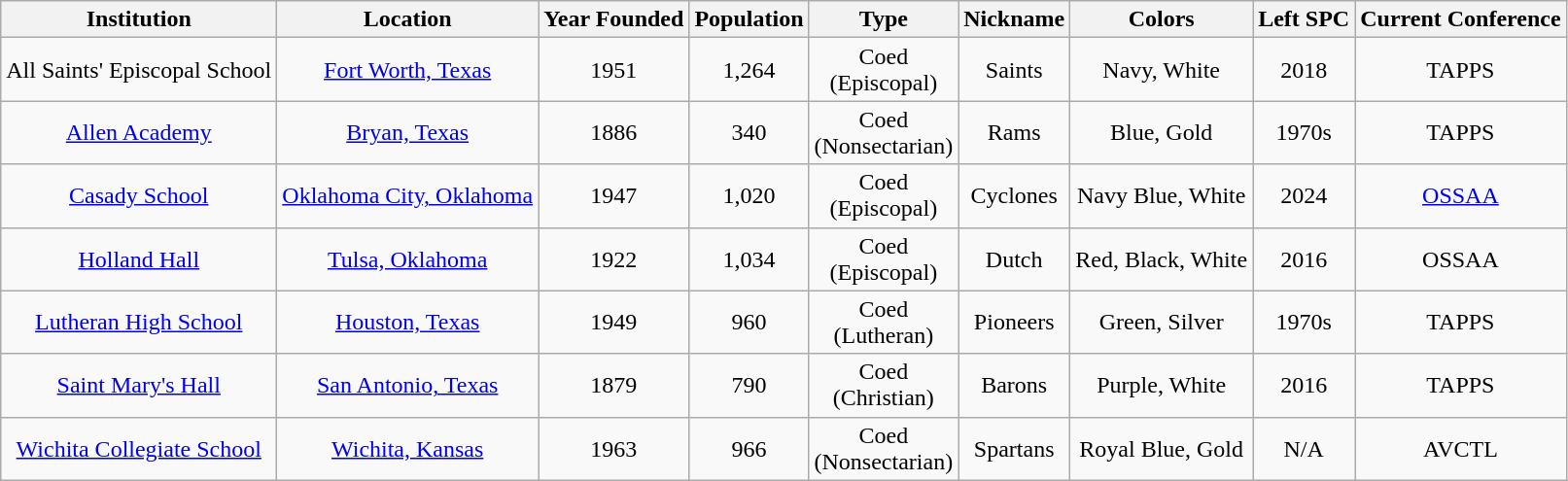<table class="wikitable sortable" style="text-align:center">
<tr>
<th>Institution</th>
<th>Location</th>
<th>Year Founded</th>
<th>Population</th>
<th>Type</th>
<th>Nickname</th>
<th class="unsortable">Colors</th>
<th>Left SPC</th>
<th>Current Conference</th>
</tr>
<tr>
<td>All Saints' Episcopal School</td>
<td><a href='#'>Fort Worth, Texas</a></td>
<td>1951</td>
<td>1,264</td>
<td>Coed<br>(Episcopal)</td>
<td>Saints</td>
<td>Navy, White</td>
<td>2018</td>
<td>TAPPS</td>
</tr>
<tr>
<td><a href='#'>Allen Academy</a></td>
<td><a href='#'>Bryan, Texas</a></td>
<td>1886</td>
<td>340</td>
<td>Coed<br>(Nonsectarian)</td>
<td>Rams</td>
<td>Blue, Gold</td>
<td>1970s</td>
<td>TAPPS</td>
</tr>
<tr>
<td><a href='#'>Casady School</a></td>
<td><a href='#'>Oklahoma City, Oklahoma</a></td>
<td>1947</td>
<td>1,020</td>
<td>Coed<br>(Episcopal)</td>
<td>Cyclones</td>
<td>Navy Blue, White</td>
<td>2024</td>
<td><a href='#'>OSSAA</a></td>
</tr>
<tr>
<td><a href='#'>Holland Hall</a></td>
<td><a href='#'>Tulsa, Oklahoma</a></td>
<td>1922</td>
<td>1,034</td>
<td>Coed<br>(Episcopal)</td>
<td>Dutch</td>
<td>Red, Black, White</td>
<td>2016</td>
<td>OSSAA</td>
</tr>
<tr>
<td><a href='#'>Lutheran High School</a></td>
<td><a href='#'>Houston, Texas</a></td>
<td>1949</td>
<td>960</td>
<td>Coed<br>(Lutheran)</td>
<td>Pioneers</td>
<td>Green, Silver</td>
<td>1970s</td>
<td>TAPPS</td>
</tr>
<tr>
<td><a href='#'>Saint Mary's Hall</a></td>
<td><a href='#'>San Antonio, Texas</a></td>
<td>1879</td>
<td>790</td>
<td>Coed<br>(Christian)</td>
<td>Barons</td>
<td>Purple, White</td>
<td>2016</td>
<td>TAPPS</td>
</tr>
<tr>
<td><a href='#'>Wichita Collegiate School</a></td>
<td><a href='#'>Wichita, Kansas</a></td>
<td>1963</td>
<td>966</td>
<td>Coed<br>(Nonsectarian)</td>
<td>Spartans</td>
<td>Royal Blue, Gold</td>
<td>N/A</td>
<td>AVCTL</td>
</tr>
</table>
